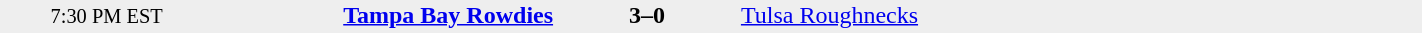<table style="width: 75%; background: #eeeeee;" cellspacing="0">
<tr>
<td style=font-size:85% align=center rowspan=3 width=15%>7:30 PM EST</td>
<td width=24% align=right><strong><a href='#'>Tampa Bay Rowdies</a></strong></td>
<td align=center width=13%><strong>3–0</strong></td>
<td width=24%><a href='#'>Tulsa Roughnecks</a></td>
<td style=font-size:85% rowspan=3 valign=top></td>
</tr>
<tr style=font-size:85%>
<td align=right valign=top></td>
<td valign=top></td>
<td align=left valign=top></td>
</tr>
</table>
